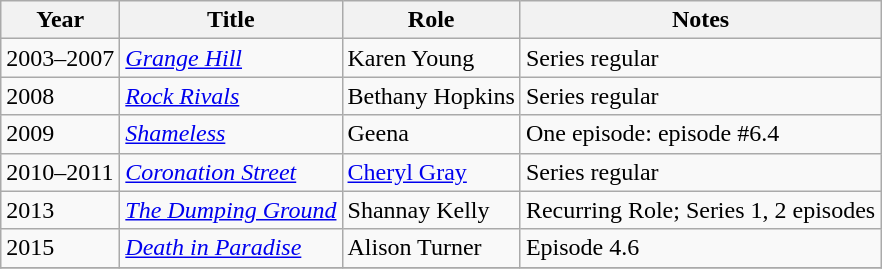<table class="wikitable">
<tr>
<th>Year</th>
<th>Title</th>
<th>Role</th>
<th>Notes</th>
</tr>
<tr>
<td>2003–2007</td>
<td><em><a href='#'>Grange Hill</a></em></td>
<td>Karen Young</td>
<td>Series regular</td>
</tr>
<tr>
<td>2008</td>
<td><em><a href='#'>Rock Rivals</a></em></td>
<td>Bethany Hopkins</td>
<td>Series regular</td>
</tr>
<tr>
<td>2009</td>
<td><em><a href='#'>Shameless</a></em></td>
<td>Geena</td>
<td>One episode: episode #6.4</td>
</tr>
<tr>
<td>2010–2011</td>
<td><em><a href='#'>Coronation Street</a></em></td>
<td><a href='#'>Cheryl Gray</a></td>
<td>Series regular</td>
</tr>
<tr>
<td>2013</td>
<td><em><a href='#'>The Dumping Ground</a></em></td>
<td>Shannay Kelly</td>
<td>Recurring Role; Series 1, 2 episodes</td>
</tr>
<tr>
<td>2015</td>
<td><em><a href='#'>Death in Paradise</a></em></td>
<td>Alison Turner</td>
<td>Episode 4.6</td>
</tr>
<tr>
</tr>
</table>
